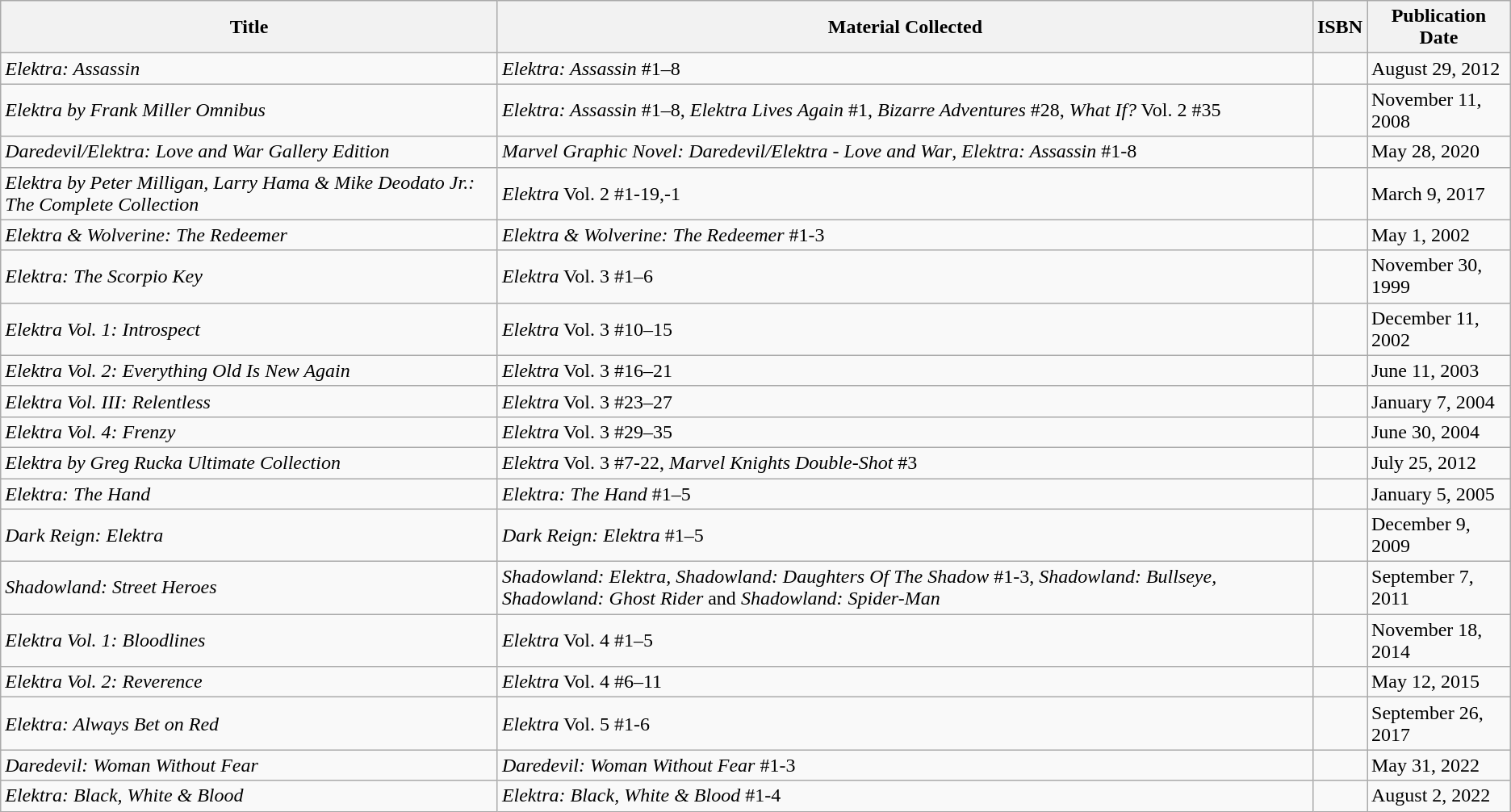<table class="wikitable">
<tr>
<th>Title</th>
<th>Material Collected</th>
<th>ISBN</th>
<th>Publication Date</th>
</tr>
<tr>
<td><em>Elektra: Assassin</em></td>
<td><em>Elektra: Assassin</em> #1–8</td>
<td></td>
<td>August 29, 2012</td>
</tr>
<tr>
<td><em>Elektra by Frank Miller Omnibus</em></td>
<td><em>Elektra: Assassin</em> #1–8, <em>Elektra Lives Again</em> #1, <em>Bizarre Adventures</em> #28, <em>What If?</em> Vol. 2 #35</td>
<td></td>
<td>November 11, 2008</td>
</tr>
<tr>
<td><em>Daredevil/Elektra: Love and War Gallery Edition</em></td>
<td><em>Marvel Graphic Novel: Daredevil/Elektra - Love and War</em>, <em>Elektra: Assassin</em> #1-8</td>
<td></td>
<td>May 28, 2020</td>
</tr>
<tr>
<td><em>Elektra by Peter Milligan, Larry Hama & Mike Deodato Jr.: The Complete Collection</em></td>
<td><em>Elektra</em> Vol. 2 #1-19,-1</td>
<td></td>
<td>March 9, 2017</td>
</tr>
<tr>
<td><em>Elektra & Wolverine: The Redeemer</em></td>
<td><em>Elektra & Wolverine: The Redeemer</em> #1-3</td>
<td></td>
<td>May 1, 2002</td>
</tr>
<tr>
<td><em>Elektra: The Scorpio Key</em></td>
<td><em>Elektra</em> Vol. 3 #1–6</td>
<td></td>
<td>November 30, 1999</td>
</tr>
<tr>
<td><em>Elektra Vol. 1: Introspect</em></td>
<td><em>Elektra</em> Vol. 3 #10–15</td>
<td></td>
<td>December 11, 2002</td>
</tr>
<tr>
<td><em>Elektra Vol. 2: Everything Old Is New Again</em></td>
<td><em>Elektra</em> Vol. 3 #16–21</td>
<td></td>
<td>June 11, 2003</td>
</tr>
<tr>
<td><em>Elektra Vol. III: Relentless</em></td>
<td><em>Elektra</em> Vol. 3 #23–27</td>
<td></td>
<td>January 7, 2004</td>
</tr>
<tr>
<td><em>Elektra Vol. 4: Frenzy</em></td>
<td><em>Elektra</em> Vol. 3 #29–35</td>
<td></td>
<td>June 30, 2004</td>
</tr>
<tr>
<td><em>Elektra by Greg Rucka Ultimate Collection</em></td>
<td><em>Elektra</em> Vol. 3 #7-22, <em>Marvel Knights Double-Shot</em> #3</td>
<td></td>
<td>July 25, 2012</td>
</tr>
<tr>
<td><em>Elektra: The Hand</em></td>
<td><em>Elektra: The Hand</em> #1–5</td>
<td></td>
<td>January 5, 2005</td>
</tr>
<tr>
<td><em>Dark Reign: Elektra</em></td>
<td><em>Dark Reign: Elektra</em> #1–5</td>
<td></td>
<td>December 9, 2009</td>
</tr>
<tr>
<td><em>Shadowland: Street Heroes</em></td>
<td><em>Shadowland: Elektra, Shadowland: Daughters Of The Shadow</em> #1-3, <em>Shadowland: Bullseye, Shadowland: Ghost Rider</em> and <em>Shadowland: Spider-Man</em></td>
<td></td>
<td>September 7, 2011</td>
</tr>
<tr>
<td><em>Elektra Vol. 1: Bloodlines</em></td>
<td><em>Elektra</em> Vol. 4 #1–5</td>
<td></td>
<td>November 18, 2014</td>
</tr>
<tr>
<td><em>Elektra Vol. 2: Reverence</em></td>
<td><em>Elektra</em> Vol. 4 #6–11</td>
<td></td>
<td>May 12, 2015</td>
</tr>
<tr>
<td><em>Elektra: Always Bet on Red</em></td>
<td><em>Elektra</em> Vol. 5 #1-6</td>
<td></td>
<td>September 26, 2017</td>
</tr>
<tr>
<td><em>Daredevil: Woman Without Fear</em></td>
<td><em>Daredevil: Woman Without Fear</em> #1-3</td>
<td></td>
<td>May 31, 2022</td>
</tr>
<tr>
<td><em>Elektra: Black, White & Blood</em></td>
<td><em>Elektra: Black, White & Blood</em> #1-4</td>
<td></td>
<td>August 2, 2022</td>
</tr>
</table>
